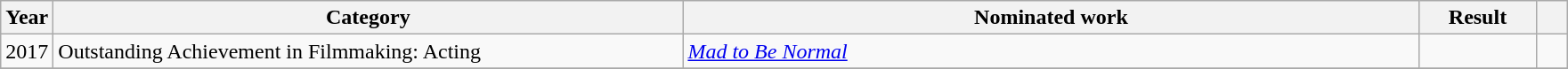<table class=wikitable>
<tr>
<th scope="col" style="width:1em;">Year</th>
<th scope="col" style="width:29em;">Category</th>
<th scope="col" style="width:34em;">Nominated work</th>
<th scope="col" style="width:5em;">Result</th>
<th scope="col" style="width:1em;"></th>
</tr>
<tr>
<td>2017</td>
<td>Outstanding Achievement in Filmmaking: Acting</td>
<td><em><a href='#'>Mad to Be Normal</a></em></td>
<td></td>
<td></td>
</tr>
<tr>
</tr>
</table>
